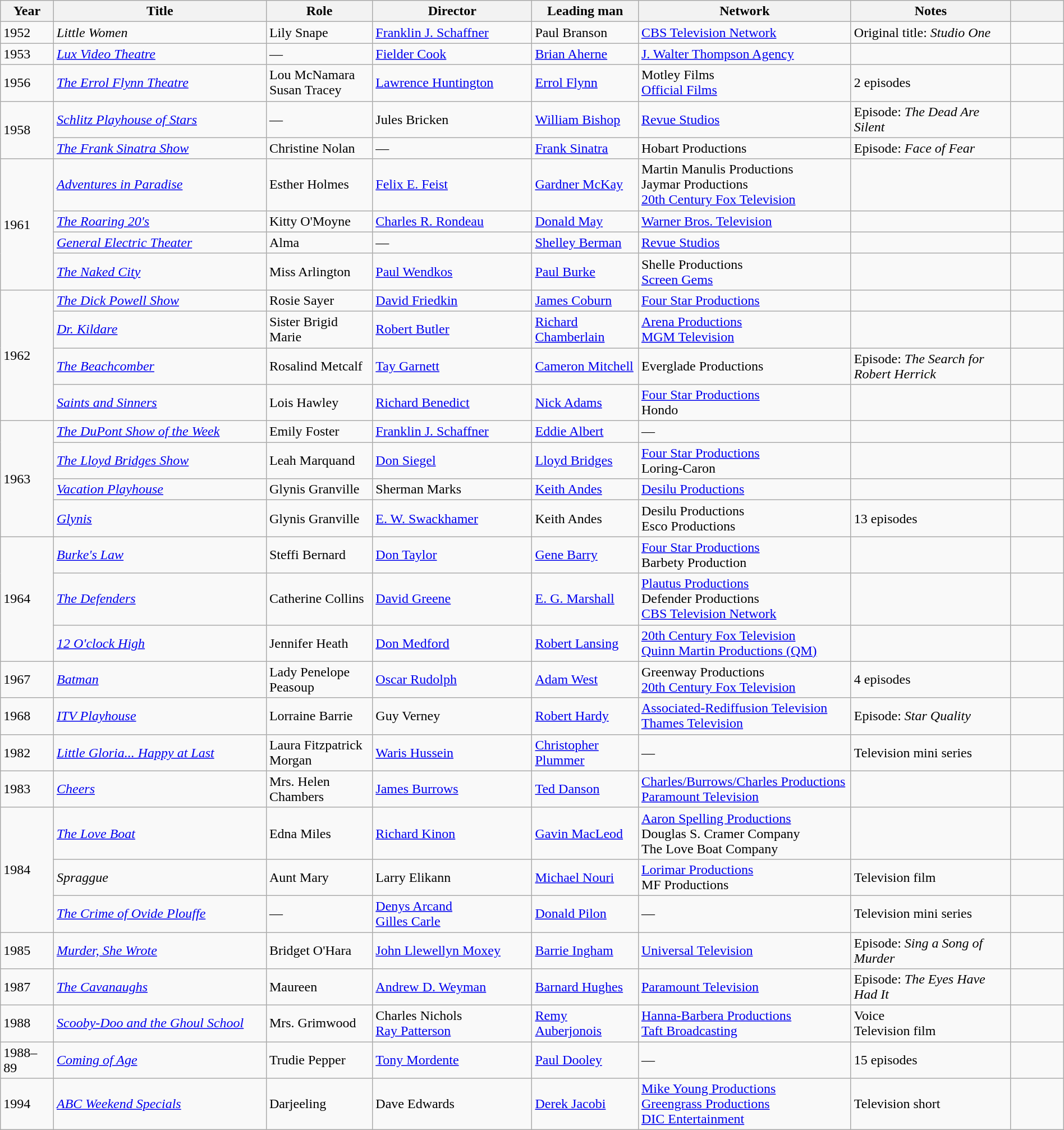<table class="wikitable plainrowheaders sortable" width="100%">
<tr>
<th width="5%">Year</th>
<th width="20%">Title</th>
<th width="10%">Role</th>
<th width="15%">Director</th>
<th width="10%">Leading man</th>
<th width="20%">Network</th>
<th width="15%" class="unsortable">Notes</th>
<th width="5%" class="unsortable"></th>
</tr>
<tr>
<td>1952</td>
<td><em>Little Women</em></td>
<td>Lily Snape</td>
<td><a href='#'>Franklin J. Schaffner</a></td>
<td>Paul Branson</td>
<td><a href='#'>CBS Television Network</a></td>
<td>Original title: <em>Studio One</em></td>
<td></td>
</tr>
<tr>
<td>1953</td>
<td><em><a href='#'>Lux Video Theatre</a></em></td>
<td>—</td>
<td><a href='#'>Fielder Cook</a></td>
<td><a href='#'>Brian Aherne</a></td>
<td><a href='#'>J. Walter Thompson Agency</a></td>
<td></td>
<td></td>
</tr>
<tr>
<td>1956</td>
<td><em><a href='#'>The Errol Flynn Theatre</a></em></td>
<td>Lou McNamara<br>Susan Tracey</td>
<td><a href='#'>Lawrence Huntington</a></td>
<td><a href='#'>Errol Flynn</a></td>
<td>Motley Films<br><a href='#'>Official Films</a></td>
<td>2 episodes</td>
<td></td>
</tr>
<tr>
<td rowspan=2>1958</td>
<td><em><a href='#'>Schlitz Playhouse of Stars</a></em></td>
<td>—</td>
<td>Jules Bricken</td>
<td><a href='#'>William Bishop</a></td>
<td><a href='#'>Revue Studios</a></td>
<td>Episode: <em>The Dead Are Silent</em></td>
<td></td>
</tr>
<tr>
<td><em><a href='#'>The Frank Sinatra Show</a></em></td>
<td>Christine Nolan</td>
<td>—</td>
<td><a href='#'>Frank Sinatra</a></td>
<td>Hobart Productions</td>
<td>Episode: <em>Face of Fear</em></td>
<td></td>
</tr>
<tr>
<td rowspan=4>1961</td>
<td><em><a href='#'>Adventures in Paradise</a></em></td>
<td>Esther Holmes</td>
<td><a href='#'>Felix E. Feist</a></td>
<td><a href='#'>Gardner McKay</a></td>
<td>Martin Manulis Productions<br>Jaymar Productions<br><a href='#'>20th Century Fox Television</a></td>
<td></td>
<td></td>
</tr>
<tr>
<td><em><a href='#'>The Roaring 20's</a></em></td>
<td>Kitty O'Moyne</td>
<td><a href='#'>Charles R. Rondeau</a></td>
<td><a href='#'>Donald May</a></td>
<td><a href='#'>Warner Bros. Television</a></td>
<td></td>
<td></td>
</tr>
<tr>
<td><em><a href='#'>General Electric Theater</a></em></td>
<td>Alma</td>
<td>—</td>
<td><a href='#'>Shelley Berman</a></td>
<td><a href='#'>Revue Studios</a></td>
<td></td>
<td></td>
</tr>
<tr>
<td><em><a href='#'>The Naked City</a></em></td>
<td>Miss Arlington</td>
<td><a href='#'>Paul Wendkos</a></td>
<td><a href='#'>Paul Burke</a></td>
<td>Shelle Productions<br><a href='#'>Screen Gems</a></td>
<td></td>
<td></td>
</tr>
<tr>
<td rowspan=4>1962</td>
<td><em><a href='#'>The Dick Powell Show</a></em></td>
<td>Rosie Sayer</td>
<td><a href='#'>David Friedkin</a></td>
<td><a href='#'>James Coburn</a></td>
<td><a href='#'>Four Star Productions</a></td>
<td></td>
<td></td>
</tr>
<tr>
<td><em><a href='#'>Dr. Kildare</a></em></td>
<td>Sister Brigid Marie</td>
<td><a href='#'>Robert Butler</a></td>
<td><a href='#'>Richard Chamberlain</a></td>
<td><a href='#'>Arena Productions</a><br><a href='#'>MGM Television</a></td>
<td></td>
<td></td>
</tr>
<tr>
<td><em><a href='#'>The Beachcomber</a></em></td>
<td>Rosalind Metcalf</td>
<td><a href='#'>Tay Garnett</a></td>
<td><a href='#'>Cameron Mitchell</a></td>
<td>Everglade Productions</td>
<td>Episode: <em>The Search for Robert Herrick</em></td>
<td></td>
</tr>
<tr>
<td><em><a href='#'>Saints and Sinners</a></em></td>
<td>Lois Hawley</td>
<td><a href='#'>Richard Benedict</a></td>
<td><a href='#'>Nick Adams</a></td>
<td><a href='#'>Four Star Productions</a><br>Hondo</td>
<td></td>
<td></td>
</tr>
<tr>
<td rowspan=4>1963</td>
<td><em><a href='#'>The DuPont Show of the Week</a></em></td>
<td>Emily Foster</td>
<td><a href='#'>Franklin J. Schaffner</a></td>
<td><a href='#'>Eddie Albert</a></td>
<td>—</td>
<td></td>
<td></td>
</tr>
<tr>
<td><em><a href='#'>The Lloyd Bridges Show</a></em></td>
<td>Leah Marquand</td>
<td><a href='#'>Don Siegel</a></td>
<td><a href='#'>Lloyd Bridges</a></td>
<td><a href='#'>Four Star Productions</a><br>Loring-Caron</td>
<td></td>
<td></td>
</tr>
<tr>
<td><em><a href='#'>Vacation Playhouse</a></em></td>
<td>Glynis Granville</td>
<td>Sherman Marks</td>
<td><a href='#'>Keith Andes</a></td>
<td><a href='#'>Desilu Productions</a></td>
<td></td>
<td></td>
</tr>
<tr>
<td><em><a href='#'>Glynis</a></em></td>
<td>Glynis Granville</td>
<td><a href='#'>E. W. Swackhamer</a></td>
<td>Keith Andes</td>
<td>Desilu Productions<br>Esco Productions</td>
<td>13 episodes</td>
<td></td>
</tr>
<tr>
<td rowspan=3>1964</td>
<td><em><a href='#'>Burke's Law</a></em></td>
<td>Steffi Bernard</td>
<td><a href='#'>Don Taylor</a></td>
<td><a href='#'>Gene Barry</a></td>
<td><a href='#'>Four Star Productions</a><br>Barbety Production</td>
<td></td>
<td></td>
</tr>
<tr>
<td><em><a href='#'>The Defenders</a></em></td>
<td>Catherine Collins</td>
<td><a href='#'>David Greene</a></td>
<td><a href='#'>E. G. Marshall</a></td>
<td><a href='#'>Plautus Productions</a><br>Defender Productions<br><a href='#'>CBS Television Network</a></td>
<td></td>
<td></td>
</tr>
<tr>
<td><em><a href='#'>12 O'clock High</a></em></td>
<td>Jennifer Heath</td>
<td><a href='#'>Don Medford</a></td>
<td><a href='#'>Robert Lansing</a></td>
<td><a href='#'>20th Century Fox Television</a><br><a href='#'>Quinn Martin Productions (QM)</a></td>
<td></td>
<td></td>
</tr>
<tr>
<td>1967</td>
<td><em><a href='#'>Batman</a></em></td>
<td>Lady Penelope Peasoup</td>
<td><a href='#'>Oscar Rudolph</a></td>
<td><a href='#'>Adam West</a></td>
<td>Greenway Productions<br><a href='#'>20th Century Fox Television</a></td>
<td>4 episodes</td>
<td></td>
</tr>
<tr>
<td>1968</td>
<td><em><a href='#'>ITV Playhouse</a></em></td>
<td>Lorraine Barrie</td>
<td>Guy Verney</td>
<td><a href='#'>Robert Hardy</a></td>
<td><a href='#'>Associated-Rediffusion Television</a><br><a href='#'>Thames Television</a></td>
<td>Episode: <em>Star Quality</em></td>
<td></td>
</tr>
<tr>
<td>1982</td>
<td><em><a href='#'>Little Gloria... Happy at Last</a></em></td>
<td>Laura Fitzpatrick Morgan</td>
<td><a href='#'>Waris Hussein</a></td>
<td><a href='#'>Christopher Plummer</a></td>
<td>—</td>
<td>Television mini series</td>
<td></td>
</tr>
<tr>
<td>1983</td>
<td><em><a href='#'>Cheers</a></em></td>
<td>Mrs. Helen Chambers</td>
<td><a href='#'>James Burrows</a></td>
<td><a href='#'>Ted Danson</a></td>
<td><a href='#'>Charles/Burrows/Charles Productions</a><br><a href='#'>Paramount Television</a></td>
<td></td>
<td></td>
</tr>
<tr>
<td rowspan=3>1984</td>
<td><em><a href='#'>The Love Boat</a></em></td>
<td>Edna Miles</td>
<td><a href='#'>Richard Kinon</a></td>
<td><a href='#'>Gavin MacLeod</a></td>
<td><a href='#'>Aaron Spelling Productions</a><br>Douglas S. Cramer Company<br>The Love Boat Company</td>
<td></td>
<td></td>
</tr>
<tr>
<td><em>Spraggue</em></td>
<td>Aunt Mary</td>
<td>Larry Elikann</td>
<td><a href='#'>Michael Nouri</a></td>
<td><a href='#'>Lorimar Productions</a><br>MF Productions</td>
<td>Television film</td>
<td></td>
</tr>
<tr>
<td><em><a href='#'>The Crime of Ovide Plouffe</a></em></td>
<td>—</td>
<td><a href='#'>Denys Arcand</a><br><a href='#'>Gilles Carle</a></td>
<td><a href='#'>Donald Pilon</a></td>
<td>—</td>
<td>Television mini series</td>
<td></td>
</tr>
<tr>
<td>1985</td>
<td><em><a href='#'>Murder, She Wrote</a></em></td>
<td>Bridget O'Hara</td>
<td><a href='#'>John Llewellyn Moxey</a></td>
<td><a href='#'>Barrie Ingham</a></td>
<td><a href='#'>Universal Television</a></td>
<td>Episode: <em> Sing a Song of Murder</em></td>
<td></td>
</tr>
<tr>
<td>1987</td>
<td><em><a href='#'>The Cavanaughs</a></em></td>
<td>Maureen</td>
<td><a href='#'>Andrew D. Weyman</a></td>
<td><a href='#'>Barnard Hughes</a></td>
<td><a href='#'>Paramount Television</a></td>
<td>Episode: <em>The Eyes Have Had It</em></td>
<td></td>
</tr>
<tr>
<td>1988</td>
<td><em><a href='#'>Scooby-Doo and the Ghoul School</a></em></td>
<td>Mrs. Grimwood</td>
<td>Charles Nichols<br><a href='#'>Ray Patterson</a></td>
<td><a href='#'>Remy Auberjonois</a></td>
<td><a href='#'>Hanna-Barbera Productions</a><br><a href='#'>Taft Broadcasting</a></td>
<td>Voice<br>Television film</td>
<td></td>
</tr>
<tr>
<td>1988–89</td>
<td><em><a href='#'>Coming of Age</a></em></td>
<td>Trudie Pepper</td>
<td><a href='#'>Tony Mordente</a></td>
<td><a href='#'>Paul Dooley</a></td>
<td>—</td>
<td>15 episodes</td>
<td></td>
</tr>
<tr>
<td>1994</td>
<td><em><a href='#'>ABC Weekend Specials</a></em></td>
<td>Darjeeling</td>
<td>Dave Edwards</td>
<td><a href='#'>Derek Jacobi</a></td>
<td><a href='#'>Mike Young Productions</a><br><a href='#'>Greengrass Productions</a><br><a href='#'>DIC Entertainment</a></td>
<td>Television short</td>
<td></td>
</tr>
</table>
